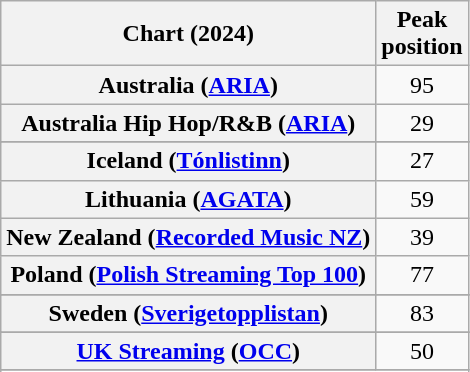<table class="wikitable sortable plainrowheaders" style="text-align:center">
<tr>
<th scope="col">Chart (2024)</th>
<th scope="col">Peak<br>position</th>
</tr>
<tr>
<th scope="row">Australia (<a href='#'>ARIA</a>)</th>
<td>95</td>
</tr>
<tr>
<th scope="row">Australia Hip Hop/R&B (<a href='#'>ARIA</a>)</th>
<td>29</td>
</tr>
<tr>
</tr>
<tr>
</tr>
<tr>
<th scope="row">Iceland (<a href='#'>Tónlistinn</a>)</th>
<td>27</td>
</tr>
<tr>
<th scope="row">Lithuania (<a href='#'>AGATA</a>)</th>
<td>59</td>
</tr>
<tr>
<th scope="row">New Zealand (<a href='#'>Recorded Music NZ</a>)</th>
<td>39</td>
</tr>
<tr>
<th scope="row">Poland (<a href='#'>Polish Streaming Top 100</a>)</th>
<td>77</td>
</tr>
<tr>
</tr>
<tr>
<th scope="row">Sweden (<a href='#'>Sverigetopplistan</a>)</th>
<td>83</td>
</tr>
<tr>
</tr>
<tr>
</tr>
<tr>
<th scope="row"><a href='#'>UK Streaming</a> (<a href='#'>OCC</a>)</th>
<td>50</td>
</tr>
<tr>
</tr>
<tr>
</tr>
</table>
